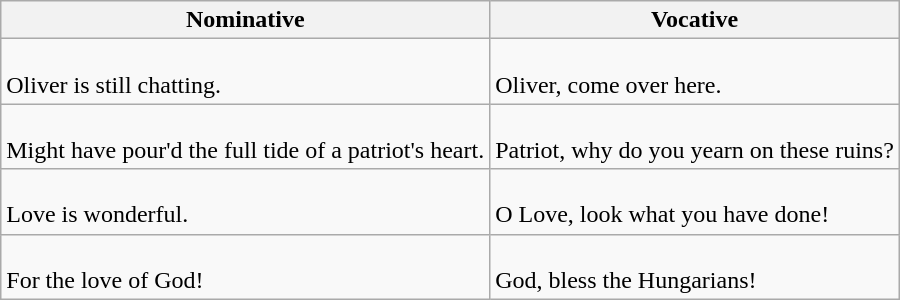<table class="wikitable">
<tr>
<th>Nominative</th>
<th>Vocative</th>
</tr>
<tr>
<td> <br> Oliver is still chatting.</td>
<td> <br> Oliver, come over here.</td>
</tr>
<tr>
<td> <br> Might have pour'd the full tide of a patriot's heart.</td>
<td> <br> Patriot, why do you yearn on these ruins?</td>
</tr>
<tr>
<td> <br> Love is wonderful.</td>
<td> <br> O Love, look what you have done!</td>
</tr>
<tr>
<td> <br> For the love of God!</td>
<td> <br> God, bless the Hungarians!</td>
</tr>
</table>
